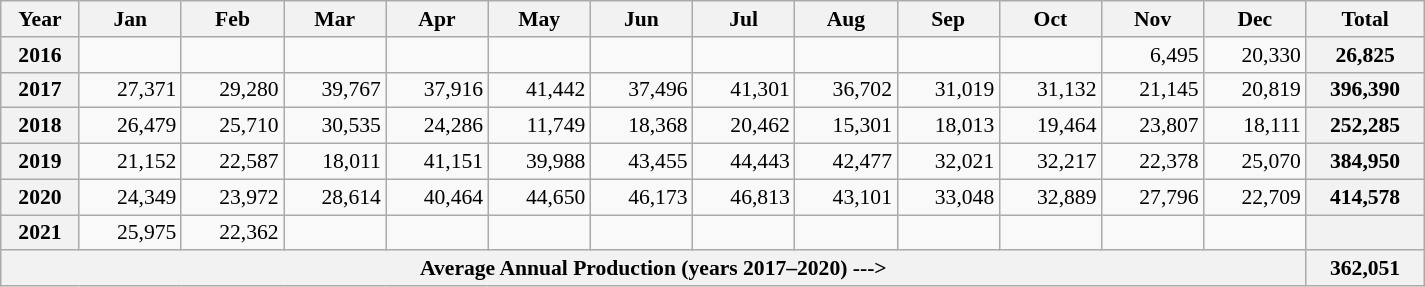<table class=wikitable style="text-align:right; font-size:0.9em; width:950px;">
<tr>
<th>Year</th>
<th>Jan</th>
<th>Feb</th>
<th>Mar</th>
<th>Apr</th>
<th>May</th>
<th>Jun</th>
<th>Jul</th>
<th>Aug</th>
<th>Sep</th>
<th>Oct</th>
<th>Nov</th>
<th>Dec</th>
<th>Total</th>
</tr>
<tr>
<th>2016</th>
<td></td>
<td></td>
<td></td>
<td></td>
<td></td>
<td></td>
<td></td>
<td></td>
<td></td>
<td></td>
<td>6,495</td>
<td>20,330</td>
<th>26,825</th>
</tr>
<tr>
<th>2017</th>
<td>27,371</td>
<td>29,280</td>
<td>39,767</td>
<td>37,916</td>
<td>41,442</td>
<td>37,496</td>
<td>41,301</td>
<td>36,702</td>
<td>31,019</td>
<td>31,132</td>
<td>21,145</td>
<td>20,819</td>
<th>396,390</th>
</tr>
<tr>
<th>2018</th>
<td>26,479</td>
<td>25,710</td>
<td>30,535</td>
<td>24,286</td>
<td>11,749</td>
<td>18,368</td>
<td>20,462</td>
<td>15,301</td>
<td>18,013</td>
<td>19,464</td>
<td>23,807</td>
<td>18,111</td>
<th>252,285</th>
</tr>
<tr>
<th>2019</th>
<td>21,152</td>
<td>22,587</td>
<td>18,011</td>
<td>41,151</td>
<td>39,988</td>
<td>43,455</td>
<td>44,443</td>
<td>42,477</td>
<td>32,021</td>
<td>32,217</td>
<td>22,378</td>
<td>25,070</td>
<th>384,950</th>
</tr>
<tr>
<th>2020</th>
<td>24,349</td>
<td>23,972</td>
<td>28,614</td>
<td>40,464</td>
<td>44,650</td>
<td>46,173</td>
<td>46,813</td>
<td>43,101</td>
<td>33,048</td>
<td>32,889</td>
<td>27,796</td>
<td>22,709</td>
<th>414,578</th>
</tr>
<tr>
<th>2021</th>
<td>25,975</td>
<td>22,362</td>
<td></td>
<td></td>
<td></td>
<td></td>
<td></td>
<td></td>
<td></td>
<td></td>
<td></td>
<td></td>
<th></th>
</tr>
<tr>
<th colspan=13>Average Annual Production (years 2017–2020) ---></th>
<th>362,051</th>
</tr>
</table>
